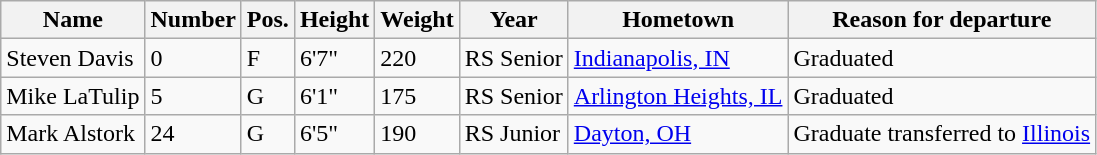<table class="wikitable sortable" border="1">
<tr>
<th>Name</th>
<th>Number</th>
<th>Pos.</th>
<th>Height</th>
<th>Weight</th>
<th>Year</th>
<th>Hometown</th>
<th class="unsortable">Reason for departure</th>
</tr>
<tr>
<td>Steven Davis</td>
<td>0</td>
<td>F</td>
<td>6'7"</td>
<td>220</td>
<td>RS Senior</td>
<td><a href='#'>Indianapolis, IN</a></td>
<td>Graduated</td>
</tr>
<tr>
<td>Mike LaTulip</td>
<td>5</td>
<td>G</td>
<td>6'1"</td>
<td>175</td>
<td>RS Senior</td>
<td><a href='#'>Arlington Heights, IL</a></td>
<td>Graduated</td>
</tr>
<tr>
<td>Mark Alstork</td>
<td>24</td>
<td>G</td>
<td>6'5"</td>
<td>190</td>
<td>RS Junior</td>
<td><a href='#'>Dayton, OH</a></td>
<td>Graduate transferred to <a href='#'>Illinois</a></td>
</tr>
</table>
